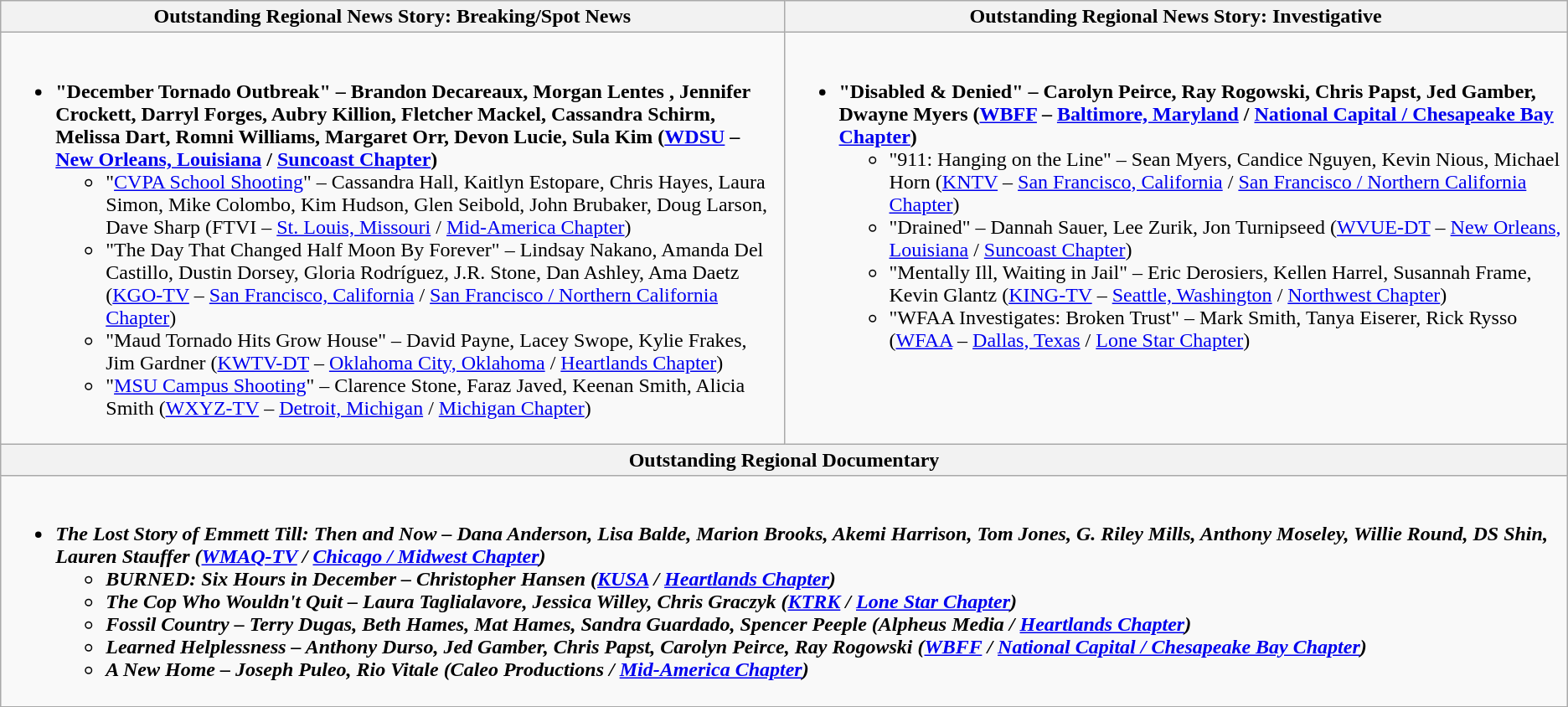<table class=wikitable>
<tr>
<th style="width:50%">Outstanding Regional News Story: Breaking/Spot News</th>
<th style="width:50%">Outstanding Regional News Story: Investigative</th>
</tr>
<tr>
<td valign="top"><br><ul><li><strong>"December Tornado Outbreak" – Brandon Decareaux, Morgan Lentes , Jennifer Crockett, Darryl Forges, Aubry Killion, Fletcher Mackel, Cassandra Schirm, Melissa Dart, Romni Williams, Margaret Orr, Devon Lucie, Sula Kim (<a href='#'>WDSU</a> – <a href='#'>New Orleans, Louisiana</a> / <a href='#'>Suncoast Chapter</a>)</strong><ul><li>"<a href='#'>CVPA School Shooting</a>" – Cassandra Hall, Kaitlyn Estopare, Chris Hayes, Laura Simon, Mike Colombo, Kim Hudson, Glen Seibold, John Brubaker, Doug Larson, Dave Sharp (FTVI – <a href='#'>St. Louis, Missouri</a> / <a href='#'>Mid-America Chapter</a>)</li><li>"The Day That Changed Half Moon By Forever" – Lindsay Nakano, Amanda Del Castillo, Dustin Dorsey, Gloria Rodríguez, J.R. Stone, Dan Ashley, Ama Daetz (<a href='#'>KGO-TV</a> – <a href='#'>San Francisco, California</a> / <a href='#'>San Francisco / Northern California Chapter</a>)</li><li>"Maud Tornado Hits Grow House" – David Payne, Lacey Swope, Kylie Frakes, Jim Gardner (<a href='#'>KWTV-DT</a> – <a href='#'>Oklahoma City, Oklahoma</a> / <a href='#'>Heartlands Chapter</a>)</li><li>"<a href='#'>MSU Campus Shooting</a>" – Clarence Stone, Faraz Javed, Keenan Smith, Alicia Smith (<a href='#'>WXYZ-TV</a> – <a href='#'>Detroit, Michigan</a> / <a href='#'>Michigan Chapter</a>)</li></ul></li></ul></td>
<td valign="top"><br><ul><li><strong>"Disabled & Denied" – Carolyn Peirce, Ray Rogowski, Chris Papst, Jed Gamber, Dwayne Myers (<a href='#'>WBFF</a> – <a href='#'>Baltimore, Maryland</a> / <a href='#'>National Capital / Chesapeake Bay Chapter</a>)</strong><ul><li>"911: Hanging on the Line" – Sean Myers, Candice Nguyen, Kevin Nious, Michael Horn (<a href='#'>KNTV</a> – <a href='#'>San Francisco, California</a> / <a href='#'>San Francisco / Northern California Chapter</a>)</li><li>"Drained" – Dannah Sauer, Lee Zurik, Jon Turnipseed (<a href='#'>WVUE-DT</a> – <a href='#'>New Orleans, Louisiana</a> / <a href='#'>Suncoast Chapter</a>)</li><li>"Mentally Ill, Waiting in Jail" – Eric Derosiers, Kellen Harrel, Susannah Frame, Kevin Glantz (<a href='#'>KING-TV</a> – <a href='#'>Seattle, Washington</a> / <a href='#'>Northwest Chapter</a>)</li><li>"WFAA Investigates: Broken Trust" – Mark Smith, Tanya Eiserer, Rick Rysso (<a href='#'>WFAA</a> – <a href='#'>Dallas, Texas</a> / <a href='#'>Lone Star Chapter</a>)</li></ul></li></ul></td>
</tr>
<tr>
<th colspan="2">Outstanding Regional Documentary</th>
</tr>
<tr>
<td colspan="2"><br><ul><li><strong><em>The Lost Story of Emmett Till: Then and Now<em> – Dana Anderson, Lisa Balde, Marion Brooks, Akemi Harrison, Tom Jones, G. Riley Mills, Anthony Moseley, Willie Round, DS Shin, Lauren Stauffer (<a href='#'>WMAQ-TV</a> / <a href='#'>Chicago / Midwest Chapter</a>)<strong><ul><li></em>BURNED: Six Hours in December<em> – Christopher Hansen (<a href='#'>KUSA</a> / <a href='#'>Heartlands Chapter</a>)</li><li></em>The Cop Who Wouldn't Quit<em> – Laura Taglialavore, Jessica Willey, Chris Graczyk (<a href='#'>KTRK</a> / <a href='#'>Lone Star Chapter</a>)</li><li></em>Fossil Country<em> – Terry Dugas, Beth Hames, Mat Hames, Sandra Guardado, Spencer Peeple (Alpheus Media / <a href='#'>Heartlands Chapter</a>)</li><li></em>Learned Helplessness<em> – Anthony Durso, Jed Gamber, Chris Papst, Carolyn Peirce, Ray Rogowski (<a href='#'>WBFF</a> / <a href='#'>National Capital / Chesapeake Bay Chapter</a>)</li><li></em>A New Home<em> – Joseph Puleo, Rio Vitale (Caleo Productions / <a href='#'>Mid-America Chapter</a>)</li></ul></li></ul></td>
</tr>
</table>
